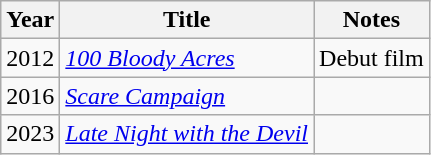<table class="wikitable sortable plainrowheaders">
<tr>
<th scope="col">Year</th>
<th scope="col">Title</th>
<th scope="col" class="unsortable">Notes</th>
</tr>
<tr>
<td>2012</td>
<td><em><a href='#'>100 Bloody Acres</a></em></td>
<td>Debut film</td>
</tr>
<tr>
<td>2016</td>
<td><em><a href='#'>Scare Campaign</a></em></td>
<td></td>
</tr>
<tr>
<td>2023</td>
<td><em><a href='#'>Late Night with the Devil</a></em></td>
<td></td>
</tr>
</table>
